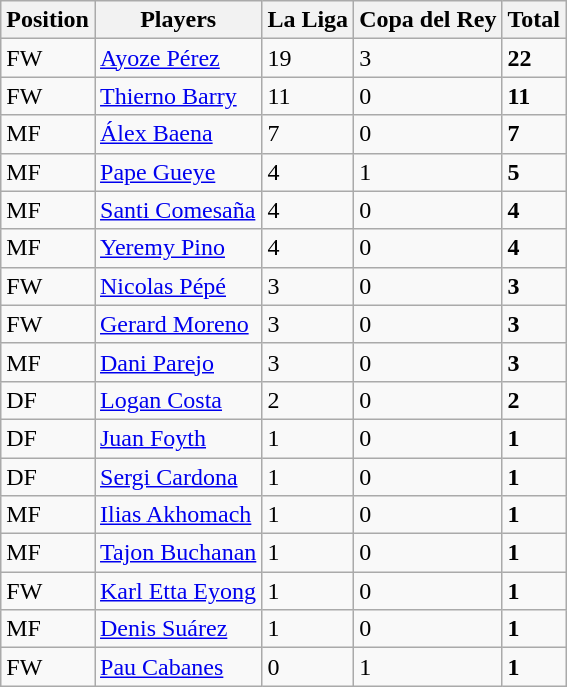<table class="wikitable">
<tr>
<th>Position</th>
<th>Players</th>
<th>La Liga</th>
<th>Copa del Rey</th>
<th>Total</th>
</tr>
<tr>
<td>FW</td>
<td> <a href='#'>Ayoze Pérez</a></td>
<td>19</td>
<td>3</td>
<td><strong>22</strong></td>
</tr>
<tr>
<td>FW</td>
<td> <a href='#'>Thierno Barry</a></td>
<td>11</td>
<td>0</td>
<td><strong>11</strong></td>
</tr>
<tr>
<td>MF</td>
<td> <a href='#'>Álex Baena</a></td>
<td>7</td>
<td>0</td>
<td><strong>7</strong></td>
</tr>
<tr>
<td>MF</td>
<td> <a href='#'>Pape Gueye</a></td>
<td>4</td>
<td>1</td>
<td><strong>5</strong></td>
</tr>
<tr>
<td>MF</td>
<td> <a href='#'>Santi Comesaña</a></td>
<td>4</td>
<td>0</td>
<td><strong>4</strong></td>
</tr>
<tr>
<td>MF</td>
<td> <a href='#'>Yeremy Pino</a></td>
<td>4</td>
<td>0</td>
<td><strong>4</strong></td>
</tr>
<tr>
<td>FW</td>
<td> <a href='#'>Nicolas Pépé</a></td>
<td>3</td>
<td>0</td>
<td><strong>3</strong></td>
</tr>
<tr>
<td>FW</td>
<td> <a href='#'>Gerard Moreno</a></td>
<td>3</td>
<td>0</td>
<td><strong>3</strong></td>
</tr>
<tr>
<td>MF</td>
<td> <a href='#'>Dani Parejo</a></td>
<td>3</td>
<td>0</td>
<td><strong>3</strong></td>
</tr>
<tr>
<td>DF</td>
<td> <a href='#'>Logan Costa</a></td>
<td>2</td>
<td>0</td>
<td><strong>2</strong></td>
</tr>
<tr>
<td>DF</td>
<td> <a href='#'>Juan Foyth</a></td>
<td>1</td>
<td>0</td>
<td><strong>1</strong></td>
</tr>
<tr>
<td>DF</td>
<td> <a href='#'>Sergi Cardona</a></td>
<td>1</td>
<td>0</td>
<td><strong>1</strong></td>
</tr>
<tr>
<td>MF</td>
<td> <a href='#'>Ilias Akhomach</a></td>
<td>1</td>
<td>0</td>
<td><strong>1</strong></td>
</tr>
<tr>
<td>MF</td>
<td> <a href='#'>Tajon Buchanan</a></td>
<td>1</td>
<td>0</td>
<td><strong>1</strong></td>
</tr>
<tr>
<td>FW</td>
<td> <a href='#'>Karl Etta Eyong</a></td>
<td>1</td>
<td>0</td>
<td><strong>1</strong></td>
</tr>
<tr>
<td>MF</td>
<td> <a href='#'>Denis Suárez</a></td>
<td>1</td>
<td>0</td>
<td><strong>1</strong></td>
</tr>
<tr>
<td>FW</td>
<td> <a href='#'>Pau Cabanes</a></td>
<td>0</td>
<td>1</td>
<td><strong>1</strong></td>
</tr>
</table>
